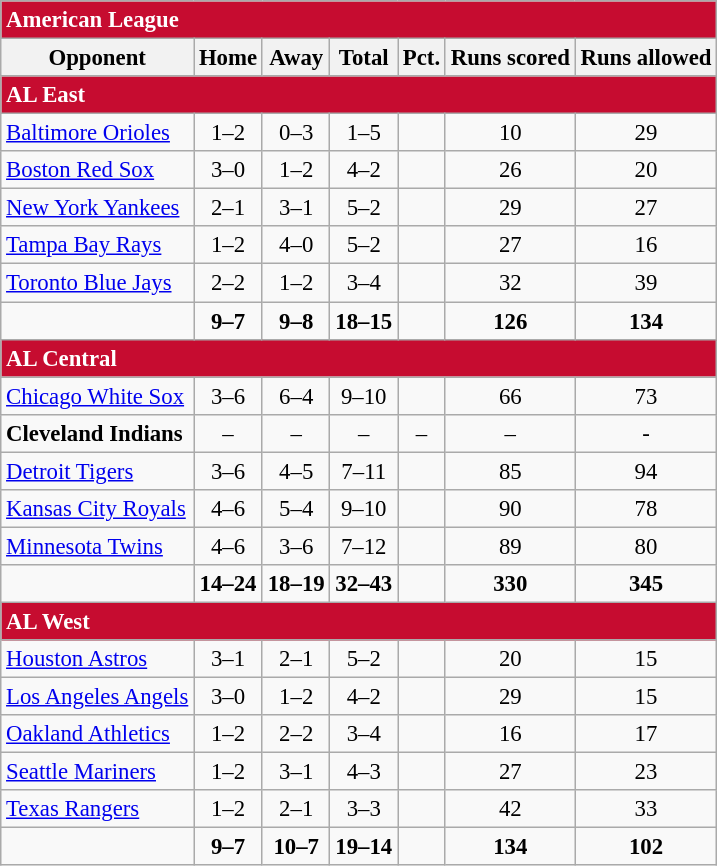<table class="wikitable" style="font-size: 95%; text-align: center">
<tr>
<td colspan="7" style="text-align:left; background:#c60c30;color:#fff"><strong>American League</strong></td>
</tr>
<tr>
<th>Opponent</th>
<th>Home</th>
<th>Away</th>
<th>Total</th>
<th>Pct.</th>
<th>Runs scored</th>
<th>Runs allowed</th>
</tr>
<tr>
<td colspan="7" style="text-align:left; background:#c60c30;color:#fff"><strong>AL East</strong></td>
</tr>
<tr>
<td style="text-align:left"><a href='#'>Baltimore Orioles</a></td>
<td>1–2</td>
<td>0–3</td>
<td>1–5</td>
<td></td>
<td>10</td>
<td>29</td>
</tr>
<tr>
<td style="text-align:left"><a href='#'>Boston Red Sox</a></td>
<td>3–0</td>
<td>1–2</td>
<td>4–2</td>
<td></td>
<td>26</td>
<td>20</td>
</tr>
<tr>
<td style="text-align:left"><a href='#'>New York Yankees</a></td>
<td>2–1</td>
<td>3–1</td>
<td>5–2</td>
<td></td>
<td>29</td>
<td>27</td>
</tr>
<tr>
<td style="text-align:left"><a href='#'>Tampa Bay Rays</a></td>
<td>1–2</td>
<td>4–0</td>
<td>5–2</td>
<td></td>
<td>27</td>
<td>16</td>
</tr>
<tr>
<td style="text-align:left"><a href='#'>Toronto Blue Jays</a></td>
<td>2–2</td>
<td>1–2</td>
<td>3–4</td>
<td></td>
<td>32</td>
<td>39</td>
</tr>
<tr style="font-weight:bold">
<td></td>
<td>9–7</td>
<td>9–8</td>
<td>18–15</td>
<td></td>
<td>126</td>
<td>134</td>
</tr>
<tr>
<td colspan="7" style="text-align:left; background:#c60c30;color:#fff"><strong>AL Central</strong></td>
</tr>
<tr>
<td style="text-align:left"><a href='#'>Chicago White Sox</a></td>
<td>3–6</td>
<td>6–4</td>
<td>9–10</td>
<td></td>
<td>66</td>
<td>73</td>
</tr>
<tr>
<td style="text-align:left"><strong>Cleveland Indians</strong></td>
<td>–</td>
<td>–</td>
<td>–</td>
<td>–</td>
<td>–</td>
<td>-</td>
</tr>
<tr>
<td style="text-align:left"><a href='#'>Detroit Tigers</a></td>
<td>3–6</td>
<td>4–5</td>
<td>7–11</td>
<td></td>
<td>85</td>
<td>94</td>
</tr>
<tr>
<td style="text-align:left"><a href='#'>Kansas City Royals</a></td>
<td>4–6</td>
<td>5–4</td>
<td>9–10</td>
<td></td>
<td>90</td>
<td>78</td>
</tr>
<tr>
<td style="text-align:left"><a href='#'>Minnesota Twins</a></td>
<td>4–6</td>
<td>3–6</td>
<td>7–12</td>
<td></td>
<td>89</td>
<td>80</td>
</tr>
<tr style="font-weight:bold">
<td></td>
<td>14–24</td>
<td>18–19</td>
<td>32–43</td>
<td></td>
<td>330</td>
<td>345</td>
</tr>
<tr>
<td colspan="7" style="text-align:left; background:#c60c30;color:#fff"><strong>AL West</strong></td>
</tr>
<tr>
<td style="text-align:left"><a href='#'>Houston Astros</a></td>
<td>3–1</td>
<td>2–1</td>
<td>5–2</td>
<td></td>
<td>20</td>
<td>15</td>
</tr>
<tr>
<td style="text-align:left"><a href='#'>Los Angeles Angels</a></td>
<td>3–0</td>
<td>1–2</td>
<td>4–2</td>
<td></td>
<td>29</td>
<td>15</td>
</tr>
<tr>
<td style="text-align:left"><a href='#'>Oakland Athletics</a></td>
<td>1–2</td>
<td>2–2</td>
<td>3–4</td>
<td></td>
<td>16</td>
<td>17</td>
</tr>
<tr>
<td style="text-align:left"><a href='#'>Seattle Mariners</a></td>
<td>1–2</td>
<td>3–1</td>
<td>4–3</td>
<td></td>
<td>27</td>
<td>23</td>
</tr>
<tr>
<td style="text-align:left"><a href='#'>Texas Rangers</a></td>
<td>1–2</td>
<td>2–1</td>
<td>3–3</td>
<td></td>
<td>42</td>
<td>33</td>
</tr>
<tr style="font-weight:bold">
<td></td>
<td>9–7</td>
<td>10–7</td>
<td>19–14</td>
<td></td>
<td>134</td>
<td>102</td>
</tr>
</table>
